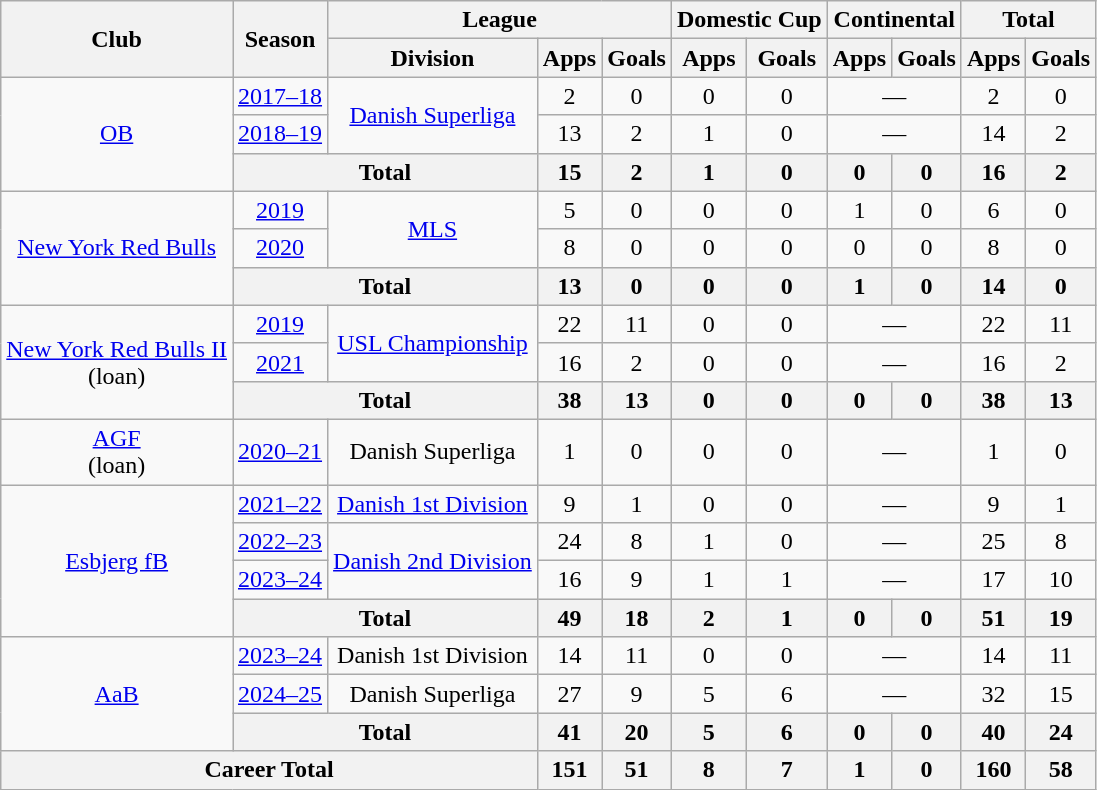<table class="wikitable" style="text-align: center;">
<tr>
<th rowspan="2">Club</th>
<th rowspan="2">Season</th>
<th colspan="3">League</th>
<th colspan="2">Domestic Cup</th>
<th colspan="2">Continental</th>
<th colspan="2">Total</th>
</tr>
<tr>
<th>Division</th>
<th>Apps</th>
<th>Goals</th>
<th>Apps</th>
<th>Goals</th>
<th>Apps</th>
<th>Goals</th>
<th>Apps</th>
<th>Goals</th>
</tr>
<tr>
<td rowspan=3><a href='#'>OB</a></td>
<td><a href='#'>2017–18</a></td>
<td rowspan=2><a href='#'>Danish Superliga</a></td>
<td>2</td>
<td>0</td>
<td>0</td>
<td>0</td>
<td colspan=2>—</td>
<td>2</td>
<td>0</td>
</tr>
<tr>
<td><a href='#'>2018–19</a></td>
<td>13</td>
<td>2</td>
<td>1</td>
<td>0</td>
<td colspan=2>—</td>
<td>14</td>
<td>2</td>
</tr>
<tr>
<th colspan=2>Total</th>
<th>15</th>
<th>2</th>
<th>1</th>
<th>0</th>
<th>0</th>
<th>0</th>
<th>16</th>
<th>2</th>
</tr>
<tr>
<td rowspan=3><a href='#'>New York Red Bulls</a></td>
<td><a href='#'>2019</a></td>
<td rowspan=2><a href='#'>MLS</a></td>
<td>5</td>
<td>0</td>
<td>0</td>
<td>0</td>
<td>1</td>
<td>0</td>
<td>6</td>
<td>0</td>
</tr>
<tr>
<td><a href='#'>2020</a></td>
<td>8</td>
<td>0</td>
<td>0</td>
<td>0</td>
<td>0</td>
<td>0</td>
<td>8</td>
<td>0</td>
</tr>
<tr>
<th colspan=2>Total</th>
<th>13</th>
<th>0</th>
<th>0</th>
<th>0</th>
<th>1</th>
<th>0</th>
<th>14</th>
<th>0</th>
</tr>
<tr>
<td rowspan=3><a href='#'>New York Red Bulls II</a><br>(loan)</td>
<td><a href='#'>2019</a></td>
<td rowspan=2><a href='#'>USL Championship</a></td>
<td>22</td>
<td>11</td>
<td>0</td>
<td>0</td>
<td colspan=2>—</td>
<td>22</td>
<td>11</td>
</tr>
<tr>
<td><a href='#'>2021</a></td>
<td>16</td>
<td>2</td>
<td>0</td>
<td>0</td>
<td colspan=2>—</td>
<td>16</td>
<td>2</td>
</tr>
<tr>
<th colspan=2>Total</th>
<th>38</th>
<th>13</th>
<th>0</th>
<th>0</th>
<th>0</th>
<th>0</th>
<th>38</th>
<th>13</th>
</tr>
<tr>
<td><a href='#'>AGF</a><br>(loan)</td>
<td><a href='#'>2020–21</a></td>
<td>Danish Superliga</td>
<td>1</td>
<td>0</td>
<td>0</td>
<td>0</td>
<td colspan=2>—</td>
<td>1</td>
<td>0</td>
</tr>
<tr>
<td rowspan=4><a href='#'>Esbjerg fB</a></td>
<td><a href='#'>2021–22</a></td>
<td><a href='#'>Danish 1st Division</a></td>
<td>9</td>
<td>1</td>
<td>0</td>
<td>0</td>
<td colspan=2>—</td>
<td>9</td>
<td>1</td>
</tr>
<tr>
<td><a href='#'>2022–23</a></td>
<td rowspan=2><a href='#'>Danish 2nd Division</a></td>
<td>24</td>
<td>8</td>
<td>1</td>
<td>0</td>
<td colspan=2>—</td>
<td>25</td>
<td>8</td>
</tr>
<tr>
<td><a href='#'>2023–24</a></td>
<td>16</td>
<td>9</td>
<td>1</td>
<td>1</td>
<td colspan=2>—</td>
<td>17</td>
<td>10</td>
</tr>
<tr>
<th colspan=2>Total</th>
<th>49</th>
<th>18</th>
<th>2</th>
<th>1</th>
<th>0</th>
<th>0</th>
<th>51</th>
<th>19</th>
</tr>
<tr>
<td rowspan=3><a href='#'>AaB</a></td>
<td><a href='#'>2023–24</a></td>
<td>Danish 1st Division</td>
<td>14</td>
<td>11</td>
<td>0</td>
<td>0</td>
<td colspan=2>—</td>
<td>14</td>
<td>11</td>
</tr>
<tr>
<td><a href='#'>2024–25</a></td>
<td>Danish Superliga</td>
<td>27</td>
<td>9</td>
<td>5</td>
<td>6</td>
<td colspan=2>—</td>
<td>32</td>
<td>15</td>
</tr>
<tr>
<th colspan=2>Total</th>
<th>41</th>
<th>20</th>
<th>5</th>
<th>6</th>
<th>0</th>
<th>0</th>
<th>40</th>
<th>24</th>
</tr>
<tr>
<th colspan=3>Career Total</th>
<th>151</th>
<th>51</th>
<th>8</th>
<th>7</th>
<th>1</th>
<th>0</th>
<th>160</th>
<th>58</th>
</tr>
</table>
